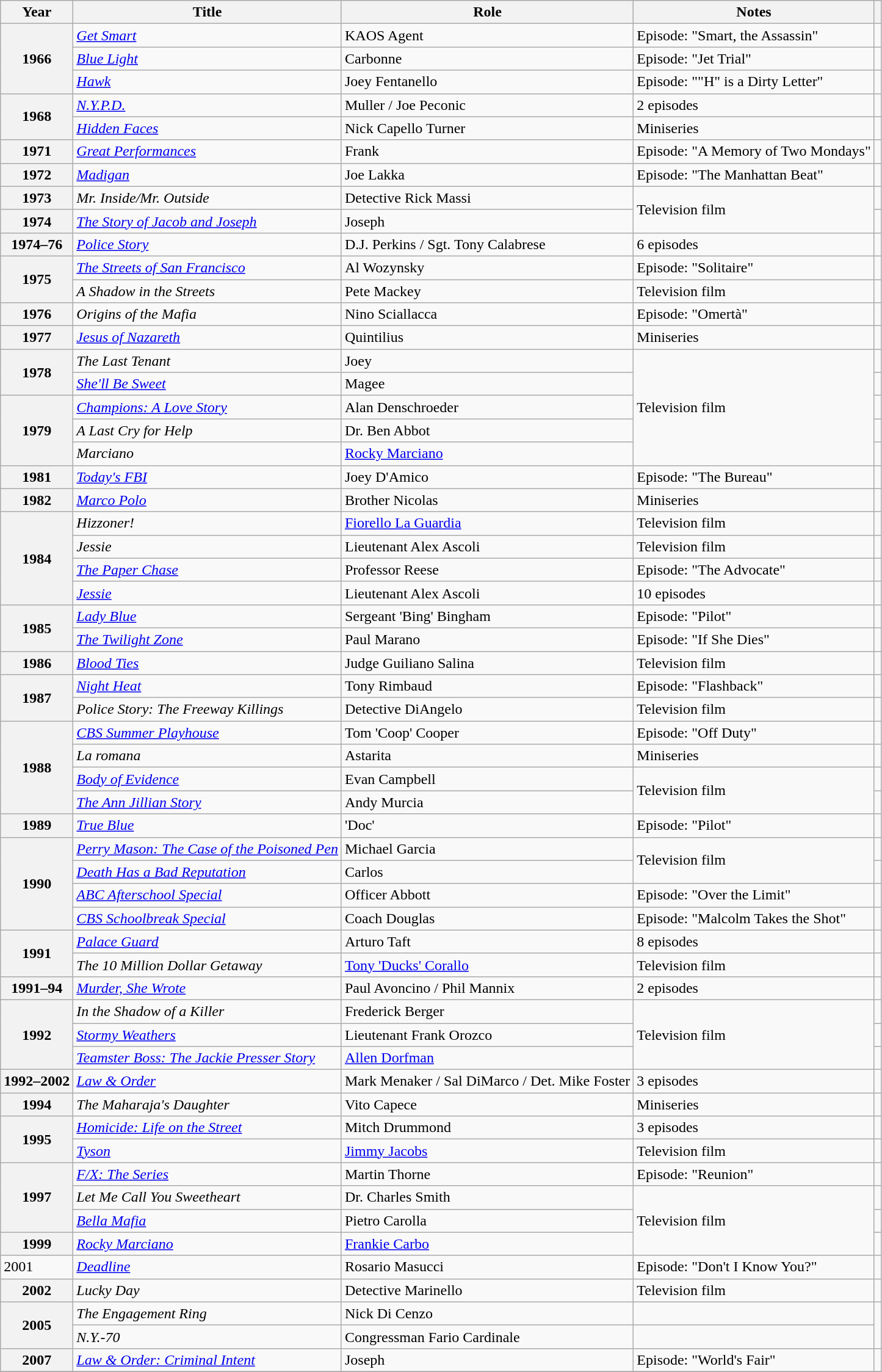<table class="wikitable plainrowheaders sortable" style="margin-right: 0;">
<tr>
<th scope="col">Year</th>
<th scope="col">Title</th>
<th scope="col">Role</th>
<th scope="col" class="unsortable">Notes</th>
<th scope="col" class="unsortable"></th>
</tr>
<tr>
<th rowspan="3" scope="row">1966</th>
<td><em><a href='#'>Get Smart</a></em></td>
<td>KAOS Agent</td>
<td>Episode: "Smart, the Assassin"</td>
<td align=center></td>
</tr>
<tr>
<td><em><a href='#'>Blue Light</a></em></td>
<td>Carbonne</td>
<td>Episode: "Jet Trial"</td>
<td align=center></td>
</tr>
<tr>
<td><em><a href='#'>Hawk</a></em></td>
<td>Joey Fentanello</td>
<td>Episode: ""H" is a Dirty Letter"</td>
<td align=center></td>
</tr>
<tr>
<th rowspan="2" scope="row">1968</th>
<td><em><a href='#'>N.Y.P.D.</a></em></td>
<td>Muller / Joe Peconic</td>
<td>2 episodes</td>
<td align=center></td>
</tr>
<tr>
<td><em><a href='#'>Hidden Faces</a></em></td>
<td>Nick Capello Turner</td>
<td>Miniseries</td>
<td align=center></td>
</tr>
<tr>
<th scope="row">1971</th>
<td><em><a href='#'>Great Performances</a></em></td>
<td>Frank</td>
<td>Episode: "A Memory of Two Mondays"</td>
<td align=center></td>
</tr>
<tr>
<th scope="row">1972</th>
<td><em><a href='#'>Madigan</a></em></td>
<td>Joe Lakka</td>
<td>Episode: "The Manhattan Beat"</td>
<td align=center></td>
</tr>
<tr>
<th scope="row">1973</th>
<td><em>Mr. Inside/Mr. Outside</em></td>
<td>Detective Rick Massi</td>
<td rowspan="2">Television film</td>
<td></td>
</tr>
<tr>
<th scope="row">1974</th>
<td><em><a href='#'>The Story of Jacob and Joseph</a></em></td>
<td>Joseph</td>
<td></td>
</tr>
<tr>
<th scope="row">1974–76</th>
<td><em><a href='#'>Police Story</a></em></td>
<td>D.J. Perkins / Sgt. Tony Calabrese</td>
<td>6 episodes</td>
<td align="center"></td>
</tr>
<tr>
<th rowspan="2" scope="row">1975</th>
<td><em><a href='#'>The Streets of San Francisco</a></em></td>
<td>Al Wozynsky</td>
<td>Episode: "Solitaire"</td>
<td align="center"></td>
</tr>
<tr>
<td><em>A Shadow in the Streets</em></td>
<td>Pete Mackey</td>
<td>Television film</td>
<td></td>
</tr>
<tr>
<th scope="row">1976</th>
<td><em>Origins of the Mafia</em></td>
<td>Nino Sciallacca</td>
<td>Episode: "Omertà"</td>
<td align=center></td>
</tr>
<tr>
<th scope="row">1977</th>
<td><em><a href='#'>Jesus of Nazareth</a></em></td>
<td>Quintilius</td>
<td>Miniseries</td>
<td align=center></td>
</tr>
<tr>
<th rowspan="2" scope="row">1978</th>
<td><em>The Last Tenant</em></td>
<td>Joey</td>
<td rowspan="5">Television film</td>
<td></td>
</tr>
<tr>
<td><em><a href='#'>She'll Be Sweet</a></em></td>
<td>Magee</td>
<td></td>
</tr>
<tr>
<th rowspan="3" scope="row">1979</th>
<td><em><a href='#'>Champions: A Love Story</a></em></td>
<td>Alan Denschroeder</td>
<td></td>
</tr>
<tr>
<td><em>A Last Cry for Help</em></td>
<td>Dr. Ben Abbot</td>
<td></td>
</tr>
<tr>
<td><em>Marciano</em></td>
<td><a href='#'>Rocky Marciano</a></td>
<td></td>
</tr>
<tr>
<th scope="row">1981</th>
<td><em><a href='#'>Today's FBI</a></em></td>
<td>Joey D'Amico</td>
<td>Episode: "The Bureau"</td>
<td align=center></td>
</tr>
<tr>
<th scope="row">1982</th>
<td><em><a href='#'>Marco Polo</a></em></td>
<td>Brother Nicolas</td>
<td>Miniseries</td>
<td align=center></td>
</tr>
<tr>
<th rowspan="4" scope="row">1984</th>
<td><em>Hizzoner!</em></td>
<td><a href='#'>Fiorello La Guardia</a></td>
<td>Television film</td>
<td></td>
</tr>
<tr>
<td><em>Jessie</em></td>
<td>Lieutenant Alex Ascoli</td>
<td>Television film</td>
<td></td>
</tr>
<tr>
<td><em><a href='#'>The Paper Chase</a></em></td>
<td>Professor Reese</td>
<td>Episode: "The Advocate"</td>
<td align="center"></td>
</tr>
<tr>
<td><em><a href='#'>Jessie</a></em></td>
<td>Lieutenant Alex Ascoli</td>
<td>10 episodes</td>
<td align="center"></td>
</tr>
<tr>
<th rowspan="2" scope="row">1985</th>
<td><em><a href='#'>Lady Blue</a></em></td>
<td>Sergeant 'Bing' Bingham</td>
<td>Episode: "Pilot"</td>
<td align="center"></td>
</tr>
<tr>
<td><em><a href='#'>The Twilight Zone</a></em></td>
<td>Paul Marano</td>
<td>Episode: "If She Dies"</td>
<td align="center"></td>
</tr>
<tr>
<th scope="row">1986</th>
<td><em><a href='#'>Blood Ties</a></em></td>
<td>Judge Guiliano Salina</td>
<td>Television film</td>
<td></td>
</tr>
<tr>
<th rowspan="2" scope="row">1987</th>
<td><em><a href='#'>Night Heat</a></em></td>
<td>Tony Rimbaud</td>
<td>Episode: "Flashback"</td>
<td align="center"></td>
</tr>
<tr>
<td><em>Police Story: The Freeway Killings</em></td>
<td>Detective DiAngelo</td>
<td>Television film</td>
<td></td>
</tr>
<tr>
<th rowspan="4" scope="row">1988</th>
<td><em><a href='#'>CBS Summer Playhouse</a></em></td>
<td>Tom 'Coop' Cooper</td>
<td>Episode: "Off Duty"</td>
<td align="center"></td>
</tr>
<tr>
<td><em>La romana</em></td>
<td>Astarita</td>
<td>Miniseries</td>
<td align="center"></td>
</tr>
<tr>
<td><em><a href='#'>Body of Evidence</a></em></td>
<td>Evan Campbell</td>
<td rowspan="2">Television film</td>
<td></td>
</tr>
<tr>
<td><em><a href='#'>The Ann Jillian Story</a></em></td>
<td>Andy Murcia</td>
<td></td>
</tr>
<tr>
<th scope="row">1989</th>
<td><em><a href='#'>True Blue</a></em></td>
<td>'Doc'</td>
<td>Episode: "Pilot"</td>
<td align=center></td>
</tr>
<tr>
<th rowspan="4" scope="row">1990</th>
<td><em><a href='#'>Perry Mason: The Case of the Poisoned Pen</a></em></td>
<td>Michael Garcia</td>
<td rowspan="2">Television film</td>
<td></td>
</tr>
<tr>
<td><em><a href='#'>Death Has a Bad Reputation</a></em></td>
<td>Carlos</td>
<td></td>
</tr>
<tr>
<td><em><a href='#'>ABC Afterschool Special</a></em></td>
<td>Officer Abbott</td>
<td>Episode: "Over the Limit"</td>
<td align="center"></td>
</tr>
<tr>
<td><em><a href='#'>CBS Schoolbreak Special</a></em></td>
<td>Coach Douglas</td>
<td>Episode: "Malcolm Takes the Shot"</td>
<td align="center"></td>
</tr>
<tr>
<th rowspan="2" scope="row">1991</th>
<td><em><a href='#'>Palace Guard</a></em></td>
<td>Arturo Taft</td>
<td>8 episodes</td>
<td align=center></td>
</tr>
<tr>
<td><em>The 10 Million Dollar Getaway</em></td>
<td><a href='#'>Tony 'Ducks' Corallo</a></td>
<td>Television film</td>
<td></td>
</tr>
<tr>
<th scope="row">1991–94</th>
<td><em><a href='#'>Murder, She Wrote</a></em></td>
<td>Paul Avoncino / Phil Mannix</td>
<td>2 episodes</td>
<td align="center"></td>
</tr>
<tr>
<th rowspan="3" scope="row">1992</th>
<td><em>In the Shadow of a Killer</em></td>
<td>Frederick Berger</td>
<td rowspan="3">Television film</td>
<td></td>
</tr>
<tr>
<td><em><a href='#'>Stormy Weathers</a></em></td>
<td>Lieutenant Frank Orozco</td>
<td></td>
</tr>
<tr>
<td><em><a href='#'>Teamster Boss: The Jackie Presser Story</a></em></td>
<td><a href='#'>Allen Dorfman</a></td>
<td></td>
</tr>
<tr>
<th scope="row">1992–2002</th>
<td><em><a href='#'>Law & Order</a></em></td>
<td>Mark Menaker / Sal DiMarco / Det. Mike Foster</td>
<td>3 episodes</td>
<td align="center"></td>
</tr>
<tr>
<th scope="row">1994</th>
<td><em>The Maharaja's Daughter</em></td>
<td>Vito Capece</td>
<td>Miniseries</td>
<td align=center></td>
</tr>
<tr>
<th rowspan="2" scope="row">1995</th>
<td><em><a href='#'>Homicide: Life on the Street</a></em></td>
<td>Mitch Drummond</td>
<td>3 episodes</td>
<td align=center></td>
</tr>
<tr>
<td><em><a href='#'>Tyson</a></em></td>
<td><a href='#'>Jimmy Jacobs</a></td>
<td>Television film</td>
<td></td>
</tr>
<tr>
<th rowspan="3" scope="row">1997</th>
<td><em><a href='#'>F/X: The Series</a></em></td>
<td>Martin Thorne</td>
<td>Episode: "Reunion"</td>
<td align=center></td>
</tr>
<tr>
<td><em>Let Me Call You Sweetheart</em></td>
<td>Dr. Charles Smith</td>
<td rowspan="3">Television film</td>
<td></td>
</tr>
<tr>
<td><em><a href='#'>Bella Mafia</a></em></td>
<td>Pietro Carolla</td>
<td></td>
</tr>
<tr>
<th scope="row">1999</th>
<td><em><a href='#'>Rocky Marciano</a></em></td>
<td><a href='#'>Frankie Carbo</a></td>
<td></td>
</tr>
<tr>
<td scope="row">2001</td>
<td><em><a href='#'>Deadline</a></em></td>
<td>Rosario Masucci</td>
<td>Episode: "Don't I Know You?"</td>
<td></td>
</tr>
<tr>
<th scope="row">2002</th>
<td><em>Lucky Day</em></td>
<td>Detective Marinello</td>
<td>Television film</td>
<td></td>
</tr>
<tr>
<th rowspan="2" scope="row">2005</th>
<td><em>The Engagement Ring</em></td>
<td>Nick Di Cenzo</td>
<td></td>
</tr>
<tr>
<td><em>N.Y.-70</em></td>
<td>Congressman Fario Cardinale</td>
<td></td>
</tr>
<tr>
<th scope="row">2007</th>
<td><em><a href='#'>Law & Order: Criminal Intent</a></em></td>
<td>Joseph</td>
<td>Episode: "World's Fair"</td>
<td align=center></td>
</tr>
<tr>
</tr>
</table>
